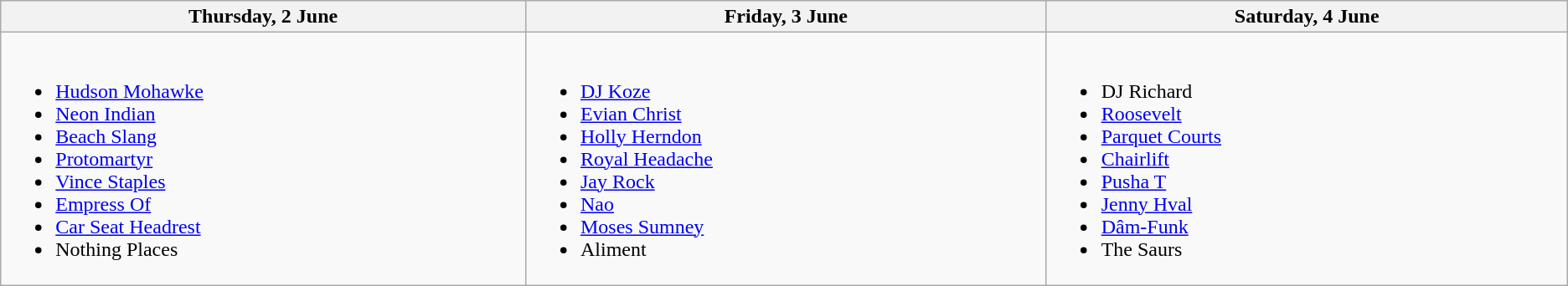<table class="wikitable">
<tr>
<th width="500">Thursday, 2 June</th>
<th width="500">Friday, 3 June</th>
<th width="500">Saturday, 4 June</th>
</tr>
<tr valign="top">
<td><br><ul><li><a href='#'>Hudson Mohawke</a></li><li><a href='#'>Neon Indian</a></li><li><a href='#'>Beach Slang</a></li><li><a href='#'>Protomartyr</a></li><li><a href='#'>Vince Staples</a></li><li><a href='#'>Empress Of</a></li><li><a href='#'>Car Seat Headrest</a></li><li>Nothing Places</li></ul></td>
<td><br><ul><li><a href='#'>DJ Koze</a></li><li><a href='#'>Evian Christ</a></li><li><a href='#'>Holly Herndon</a></li><li><a href='#'>Royal Headache</a></li><li><a href='#'>Jay Rock</a></li><li><a href='#'>Nao</a></li><li><a href='#'>Moses Sumney</a></li><li>Aliment</li></ul></td>
<td><br><ul><li>DJ Richard</li><li><a href='#'>Roosevelt</a></li><li><a href='#'>Parquet Courts</a></li><li><a href='#'>Chairlift</a></li><li><a href='#'>Pusha T</a></li><li><a href='#'>Jenny Hval</a></li><li><a href='#'>Dâm-Funk</a></li><li>The Saurs</li></ul></td>
</tr>
</table>
